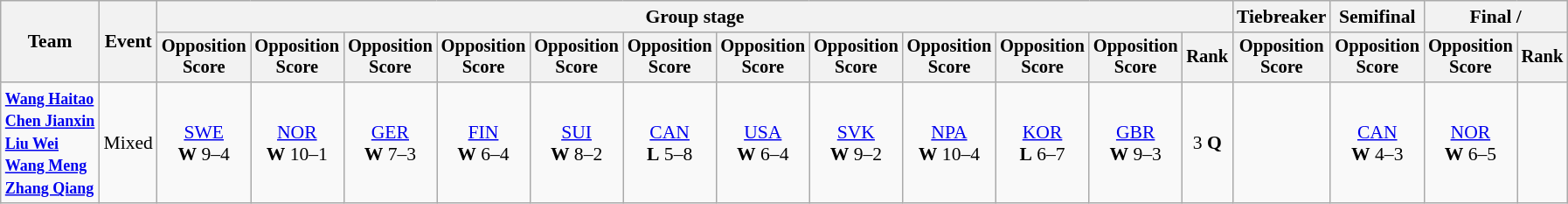<table class=wikitable style="font-size:90%">
<tr>
<th rowspan=2>Team</th>
<th rowspan=2>Event</th>
<th colspan=12>Group stage</th>
<th>Tiebreaker</th>
<th>Semifinal</th>
<th colspan=2>Final / </th>
</tr>
<tr style="font-size:95%">
<th>Opposition<br>Score</th>
<th>Opposition<br>Score</th>
<th>Opposition<br>Score</th>
<th>Opposition<br>Score</th>
<th>Opposition<br>Score</th>
<th>Opposition<br>Score</th>
<th>Opposition<br>Score</th>
<th>Opposition<br>Score</th>
<th>Opposition<br>Score</th>
<th>Opposition<br>Score</th>
<th>Opposition<br>Score</th>
<th>Rank</th>
<th>Opposition<br>Score</th>
<th>Opposition<br>Score</th>
<th>Opposition<br>Score</th>
<th>Rank</th>
</tr>
<tr align="center">
<td align="left"><small><strong><a href='#'>Wang Haitao</a><br><a href='#'>Chen Jianxin</a><br><a href='#'>Liu Wei</a><br><a href='#'>Wang Meng</a><br><a href='#'>Zhang Qiang</a></strong></small></td>
<td>Mixed</td>
<td> <a href='#'>SWE</a><br> <strong>W</strong> 9–4</td>
<td> <a href='#'>NOR</a><br> <strong>W</strong> 10–1</td>
<td> <a href='#'>GER</a><br> <strong>W</strong> 7–3</td>
<td> <a href='#'>FIN</a><br> <strong>W</strong> 6–4</td>
<td> <a href='#'>SUI</a><br> <strong>W</strong> 8–2</td>
<td> <a href='#'>CAN</a><br> <strong>L</strong> 5–8</td>
<td> <a href='#'>USA</a><br> <strong>W</strong> 6–4</td>
<td> <a href='#'>SVK</a><br> <strong>W</strong> 9–2</td>
<td> <a href='#'>NPA</a><br> <strong>W</strong> 10–4</td>
<td> <a href='#'>KOR</a><br> <strong>L</strong> 6–7</td>
<td> <a href='#'>GBR</a><br> <strong>W</strong> 9–3</td>
<td>3 <strong>Q</strong></td>
<td></td>
<td> <a href='#'>CAN</a><br> <strong>W</strong> 4–3</td>
<td> <a href='#'>NOR</a><br> <strong>W</strong> 6–5</td>
<td></td>
</tr>
</table>
